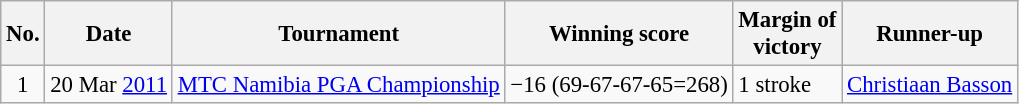<table class="wikitable" style="font-size:95%;">
<tr>
<th>No.</th>
<th>Date</th>
<th>Tournament</th>
<th>Winning score</th>
<th>Margin of<br>victory</th>
<th>Runner-up</th>
</tr>
<tr>
<td align=center>1</td>
<td align=right>20 Mar <a href='#'>2011</a></td>
<td><a href='#'>MTC Namibia PGA Championship</a></td>
<td>−16 (69-67-67-65=268)</td>
<td>1 stroke</td>
<td> <a href='#'>Christiaan Basson</a></td>
</tr>
</table>
